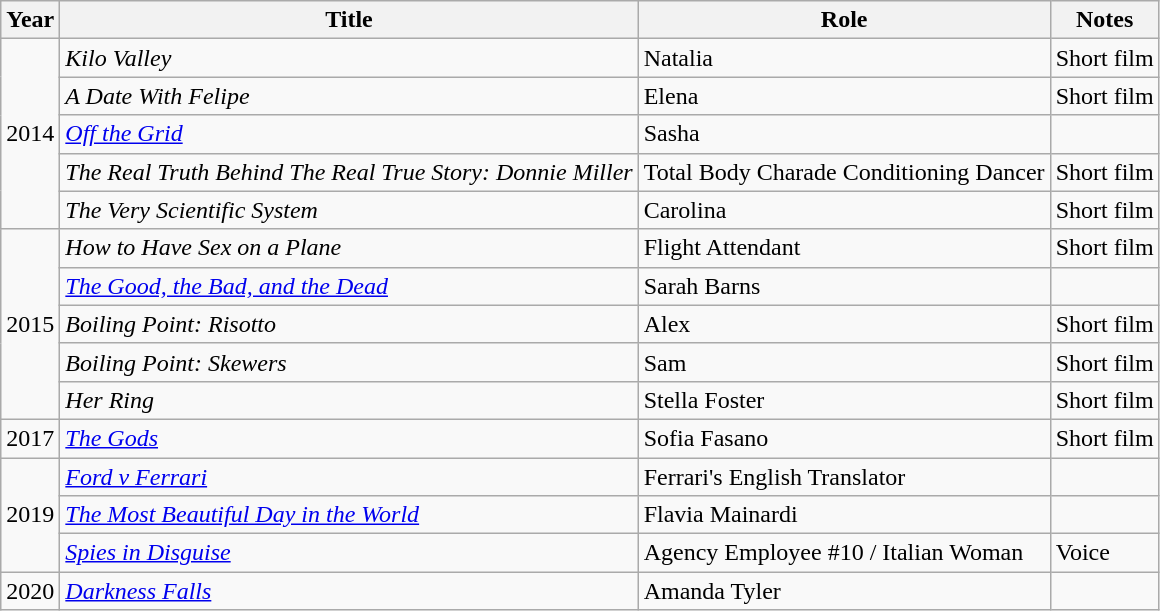<table class="wikitable sortable">
<tr>
<th>Year</th>
<th>Title</th>
<th>Role</th>
<th class="unsortable">Notes</th>
</tr>
<tr>
<td rowspan="5">2014</td>
<td><em>Kilo Valley</em></td>
<td>Natalia</td>
<td>Short film</td>
</tr>
<tr>
<td><em>A Date With Felipe</em></td>
<td>Elena</td>
<td>Short film</td>
</tr>
<tr>
<td><em><a href='#'>Off the Grid</a></em></td>
<td>Sasha</td>
<td></td>
</tr>
<tr>
<td><em>The Real Truth Behind The Real True Story: Donnie Miller</em></td>
<td>Total Body Charade Conditioning Dancer</td>
<td>Short film</td>
</tr>
<tr>
<td><em>The Very Scientific System</em></td>
<td>Carolina</td>
<td>Short film</td>
</tr>
<tr>
<td rowspan="5">2015</td>
<td><em>How to Have Sex on a Plane</em></td>
<td>Flight Attendant</td>
<td>Short film</td>
</tr>
<tr>
<td><em><a href='#'>The Good, the Bad, and the Dead</a></em></td>
<td>Sarah Barns</td>
<td></td>
</tr>
<tr>
<td><em>Boiling Point: Risotto</em></td>
<td>Alex</td>
<td>Short film</td>
</tr>
<tr>
<td><em>Boiling Point: Skewers</em></td>
<td>Sam</td>
<td>Short film</td>
</tr>
<tr>
<td><em>Her Ring</em></td>
<td>Stella Foster</td>
<td>Short film</td>
</tr>
<tr>
<td>2017</td>
<td><em><a href='#'>The Gods</a></em></td>
<td>Sofia Fasano</td>
<td>Short film</td>
</tr>
<tr>
<td rowspan="3">2019</td>
<td><em><a href='#'>Ford v Ferrari</a></em></td>
<td>Ferrari's English Translator</td>
<td></td>
</tr>
<tr>
<td><em><a href='#'>The Most Beautiful Day in the World</a></em></td>
<td>Flavia Mainardi</td>
<td></td>
</tr>
<tr>
<td><em><a href='#'>Spies in Disguise</a></em></td>
<td>Agency Employee #10 / Italian Woman</td>
<td>Voice</td>
</tr>
<tr>
<td>2020</td>
<td><em><a href='#'>Darkness Falls</a></em></td>
<td>Amanda Tyler</td>
<td></td>
</tr>
</table>
